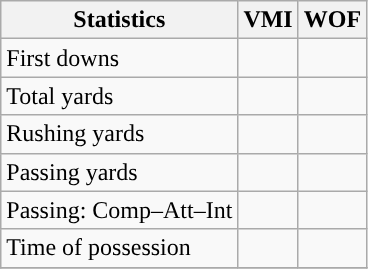<table class="wikitable" style="float: left;">
<tr>
<th>Statistics</th>
<th>VMI</th>
<th>WOF</th>
</tr>
<tr>
<td>First downs</td>
<td></td>
<td></td>
</tr>
<tr>
<td>Total yards</td>
<td></td>
<td></td>
</tr>
<tr>
<td>Rushing yards</td>
<td></td>
<td></td>
</tr>
<tr>
<td>Passing yards</td>
<td></td>
<td></td>
</tr>
<tr>
<td>Passing: Comp–Att–Int</td>
<td></td>
<td></td>
</tr>
<tr>
<td>Time of possession</td>
<td></td>
<td></td>
</tr>
<tr>
</tr>
</table>
